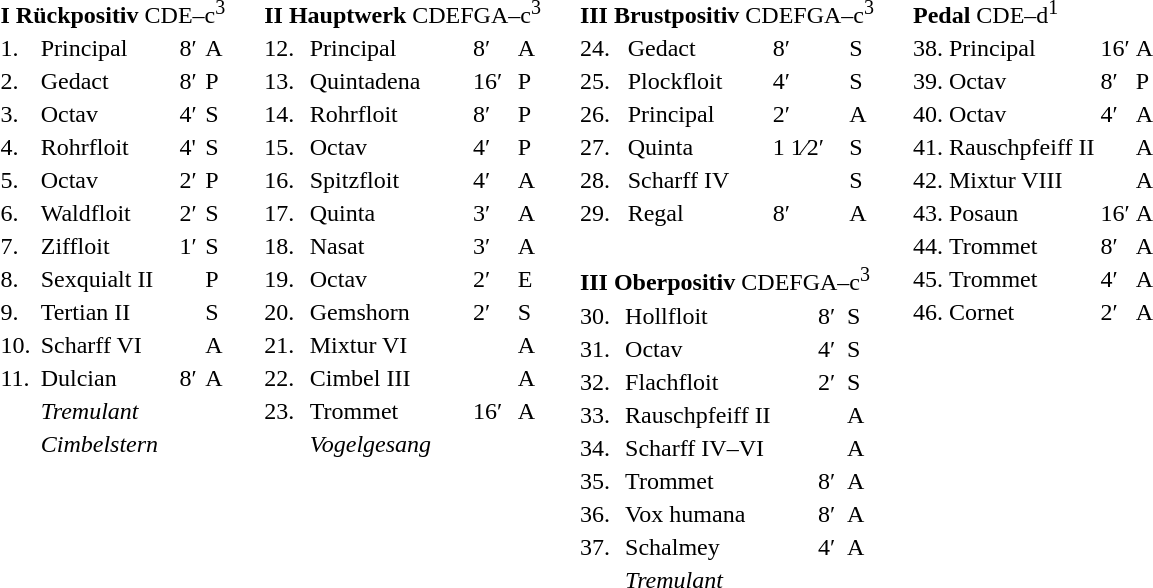<table border="0" cellspacing="0" cellpadding="10" style="border-collapse:collapse;">
<tr>
<td style="vertical-align:top"><br><table border="0">
<tr>
<td colspan=4><strong>I Rückpositiv</strong> CDE–c<sup>3</sup><br></td>
</tr>
<tr>
<td>1.</td>
<td>Principal</td>
<td>8′</td>
<td>A</td>
</tr>
<tr>
<td>2.</td>
<td>Gedact</td>
<td>8′</td>
<td>P</td>
</tr>
<tr>
<td>3.</td>
<td>Octav</td>
<td>4′</td>
<td>S</td>
</tr>
<tr>
<td>4.</td>
<td>Rohrfloit</td>
<td>4'</td>
<td>S</td>
</tr>
<tr>
<td>5.</td>
<td>Octav</td>
<td>2′</td>
<td>P</td>
</tr>
<tr>
<td>6.</td>
<td>Waldfloit</td>
<td>2′</td>
<td>S</td>
</tr>
<tr>
<td>7.</td>
<td>Ziffloit</td>
<td>1′</td>
<td>S</td>
</tr>
<tr>
<td>8.</td>
<td>Sexquialt II</td>
<td></td>
<td>P</td>
</tr>
<tr>
<td>9.</td>
<td>Tertian II</td>
<td></td>
<td>S</td>
</tr>
<tr>
<td>10.</td>
<td>Scharff VI</td>
<td></td>
<td>A</td>
</tr>
<tr>
<td>11.</td>
<td>Dulcian</td>
<td>8′</td>
<td>A</td>
</tr>
<tr>
<td></td>
<td><em>Tremulant</em></td>
<td></td>
<td></td>
</tr>
<tr>
<td></td>
<td><em>Cimbelstern</em></td>
<td></td>
<td></td>
</tr>
</table>
</td>
<td style="vertical-align:top"><br><table border="0">
<tr>
<td colspan=4><strong>II Hauptwerk</strong> CDEFGA–c<sup>3</sup><br></td>
</tr>
<tr>
<td>12.</td>
<td>Principal</td>
<td>8′</td>
<td>A</td>
</tr>
<tr>
<td>13.</td>
<td>Quintadena</td>
<td>16′</td>
<td>P</td>
</tr>
<tr>
<td>14.</td>
<td>Rohrfloit</td>
<td>8′</td>
<td>P</td>
</tr>
<tr>
<td>15.</td>
<td>Octav</td>
<td>4′</td>
<td>P</td>
</tr>
<tr>
<td>16.</td>
<td>Spitzfloit</td>
<td>4′</td>
<td>A</td>
</tr>
<tr>
<td>17.</td>
<td>Quinta</td>
<td>3′</td>
<td>A</td>
</tr>
<tr>
<td>18.</td>
<td>Nasat</td>
<td>3′</td>
<td>A</td>
</tr>
<tr>
<td>19.</td>
<td>Octav</td>
<td>2′</td>
<td>E</td>
</tr>
<tr>
<td>20.</td>
<td>Gemshorn</td>
<td>2′</td>
<td>S</td>
</tr>
<tr>
<td>21.</td>
<td>Mixtur VI</td>
<td></td>
<td>A</td>
</tr>
<tr>
<td>22.</td>
<td>Cimbel III</td>
<td></td>
<td>A</td>
</tr>
<tr>
<td>23.</td>
<td>Trommet</td>
<td>16′</td>
<td>A</td>
</tr>
<tr>
<td></td>
<td><em>Vogelgesang</em></td>
<td></td>
<td></td>
</tr>
</table>
</td>
<td style="vertical-align:top"><br><table border="0">
<tr>
<td colspan=4><strong>III Brustpositiv</strong> CDEFGA–c<sup>3</sup><br></td>
</tr>
<tr>
<td>24.</td>
<td>Gedact</td>
<td>8′</td>
<td>S</td>
</tr>
<tr>
<td>25.</td>
<td>Plockfloit</td>
<td>4′</td>
<td>S</td>
</tr>
<tr>
<td>26.</td>
<td>Principal</td>
<td>2′</td>
<td>A</td>
</tr>
<tr>
<td>27.</td>
<td>Quinta</td>
<td>1 1⁄2′</td>
<td>S</td>
</tr>
<tr>
<td>28.</td>
<td>Scharff IV</td>
<td></td>
<td>S</td>
</tr>
<tr>
<td>29.</td>
<td>Regal</td>
<td>8′</td>
<td>A</td>
</tr>
</table>
<br><table border="0">
<tr>
<td colspan=4><strong>III Oberpositiv</strong> CDEFGA–c<sup>3</sup><br></td>
</tr>
<tr>
<td>30.</td>
<td>Hollfloit</td>
<td>8′</td>
<td>S</td>
</tr>
<tr>
<td>31.</td>
<td>Octav</td>
<td>4′</td>
<td>S</td>
</tr>
<tr>
<td>32.</td>
<td>Flachfloit</td>
<td>2′</td>
<td>S</td>
</tr>
<tr>
<td>33.</td>
<td>Rauschpfeiff II</td>
<td></td>
<td>A</td>
</tr>
<tr>
<td>34.</td>
<td>Scharff IV–VI</td>
<td></td>
<td>A</td>
</tr>
<tr>
<td>35.</td>
<td>Trommet</td>
<td>8′</td>
<td>A</td>
</tr>
<tr>
<td>36.</td>
<td>Vox humana</td>
<td>8′</td>
<td>A</td>
</tr>
<tr>
<td>37.</td>
<td>Schalmey</td>
<td>4′</td>
<td>A</td>
</tr>
<tr>
<td></td>
<td><em>Tremulant</em></td>
<td></td>
<td></td>
</tr>
</table>
</td>
<td style="vertical-align:top"><br><table border="0">
<tr>
<td colspan=4><strong>Pedal</strong> CDE–d<sup>1</sup><br></td>
</tr>
<tr>
<td>38.</td>
<td>Principal</td>
<td>16′</td>
<td>A</td>
</tr>
<tr>
<td>39.</td>
<td>Octav</td>
<td>8′</td>
<td>P</td>
</tr>
<tr>
<td>40.</td>
<td>Octav</td>
<td>4′</td>
<td>A</td>
</tr>
<tr>
<td>41.</td>
<td>Rauschpfeiff II</td>
<td></td>
<td>A</td>
</tr>
<tr>
<td>42.</td>
<td>Mixtur VIII</td>
<td></td>
<td>A</td>
</tr>
<tr>
<td>43.</td>
<td>Posaun</td>
<td>16′</td>
<td>A</td>
</tr>
<tr>
<td>44.</td>
<td>Trommet</td>
<td>8′</td>
<td>A</td>
</tr>
<tr>
<td>45.</td>
<td>Trommet</td>
<td>4′</td>
<td>A</td>
</tr>
<tr>
<td>46.</td>
<td>Cornet</td>
<td>2′</td>
<td>A</td>
</tr>
<tr>
</tr>
</table>
</td>
</tr>
</table>
